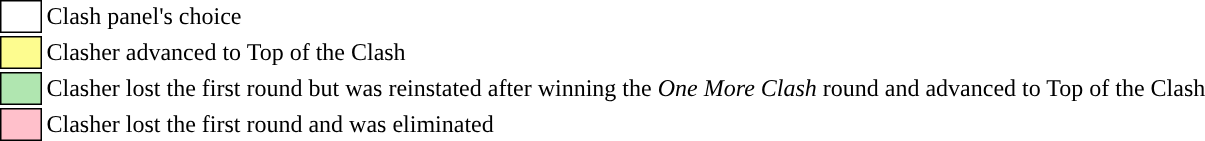<table class="toccolours" style="white-space: nowrap;">
<tr>
<td style="background:white; border: 1px solid black;"> <strong></strong> </td>
<td>Clash panel's choice</td>
</tr>
<tr>
<td style="background:#fdfc8f; border: 1px solid black">    </td>
<td>Clasher advanced to Top of the Clash</td>
</tr>
<tr>
<td style="background:#b0e6b0; border:1px solid black;">      </td>
<td>Clasher lost the first round but was reinstated after winning the <em>One More Clash</em> round and advanced to Top of the Clash</td>
</tr>
<tr>
<td style="background:pink; border:1px solid black;">      </td>
<td>Clasher lost the first round and was eliminated</td>
</tr>
</table>
